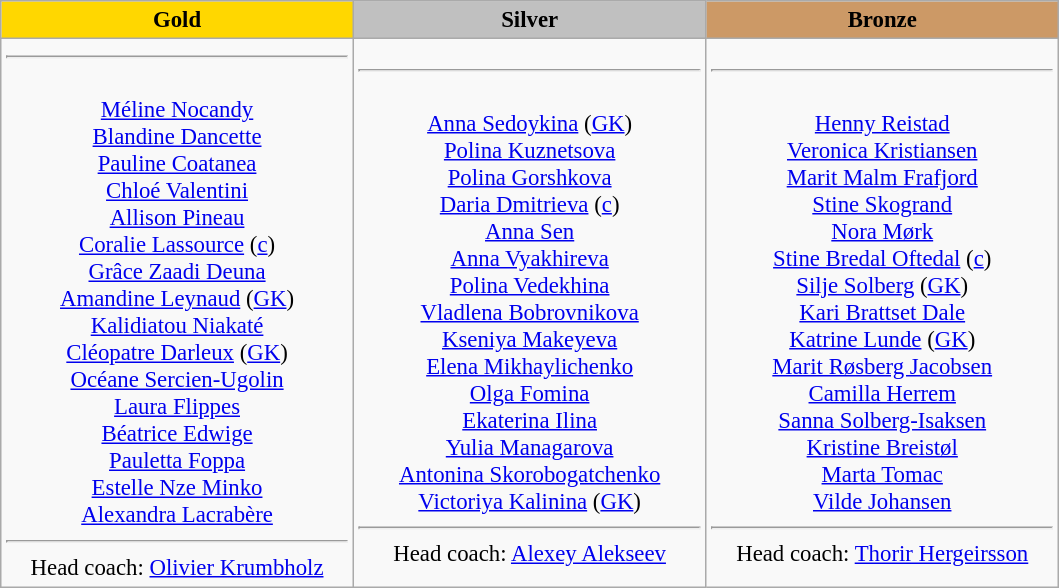<table class="wikitable" style="text-align: center; font-size: 95%;">
<tr>
<td style="width: 15em; background: gold"><strong>Gold</strong></td>
<td style="width: 15em; background: silver"><strong>Silver</strong></td>
<td style="width: 15em; background: #CC9966"><strong>Bronze</strong></td>
</tr>
<tr>
<td><hr><br><a href='#'>Méline Nocandy</a><br><a href='#'>Blandine Dancette</a><br><a href='#'>Pauline Coatanea</a><br><a href='#'>Chloé Valentini</a><br><a href='#'>Allison Pineau</a><br><a href='#'>Coralie Lassource</a> (<a href='#'>c</a>)<br><a href='#'>Grâce Zaadi Deuna</a><br><a href='#'>Amandine Leynaud</a> (<a href='#'>GK</a>)<br><a href='#'>Kalidiatou Niakaté</a><br><a href='#'>Cléopatre Darleux</a> (<a href='#'>GK</a>)<br><a href='#'>Océane Sercien-Ugolin</a><br><a href='#'>Laura Flippes</a><br><a href='#'>Béatrice Edwige</a><br><a href='#'>Pauletta Foppa</a><br><a href='#'>Estelle Nze Minko</a><br><a href='#'>Alexandra Lacrabère</a><br><hr>Head coach: <a href='#'>Olivier Krumbholz</a></td>
<td><hr><br><a href='#'>Anna Sedoykina</a> (<a href='#'>GK</a>)<br><a href='#'>Polina Kuznetsova</a><br><a href='#'>Polina Gorshkova</a><br><a href='#'>Daria Dmitrieva</a> (<a href='#'>c</a>)<br><a href='#'>Anna Sen</a><br><a href='#'>Anna Vyakhireva</a><br><a href='#'>Polina Vedekhina</a><br><a href='#'>Vladlena Bobrovnikova</a><br><a href='#'>Kseniya Makeyeva</a><br><a href='#'>Elena Mikhaylichenko</a><br><a href='#'>Olga Fomina</a><br><a href='#'>Ekaterina Ilina</a><br><a href='#'>Yulia Managarova</a><br><a href='#'>Antonina Skorobogatchenko</a><br><a href='#'>Victoriya Kalinina</a> (<a href='#'>GK</a>)<br><hr>Head coach: <a href='#'>Alexey Alekseev</a></td>
<td><hr><br><a href='#'>Henny Reistad</a><br><a href='#'>Veronica Kristiansen</a><br><a href='#'>Marit Malm Frafjord</a><br><a href='#'>Stine Skogrand</a><br><a href='#'>Nora Mørk</a><br><a href='#'>Stine Bredal Oftedal</a> (<a href='#'>c</a>)<br><a href='#'>Silje Solberg</a> (<a href='#'>GK</a>)<br><a href='#'>Kari Brattset Dale</a><br><a href='#'>Katrine Lunde</a> (<a href='#'>GK</a>)<br><a href='#'>Marit Røsberg Jacobsen</a><br><a href='#'>Camilla Herrem</a><br><a href='#'>Sanna Solberg-Isaksen</a><br><a href='#'>Kristine Breistøl</a><br><a href='#'>Marta Tomac</a><br><a href='#'>Vilde Johansen</a><br><hr>Head coach: <a href='#'>Thorir Hergeirsson</a></td>
</tr>
</table>
